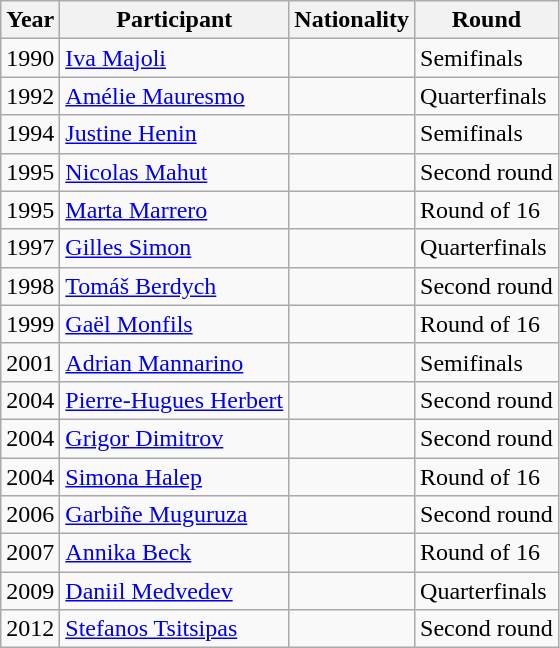<table class="wikitable">
<tr>
<th scope=col>Year</th>
<th scope=col>Participant</th>
<th scope=col>Nationality</th>
<th scope=col>Round</th>
</tr>
<tr>
<td>1990</td>
<td><a href='#'>Iva Majoli</a></td>
<td></td>
<td>Semifinals</td>
</tr>
<tr>
<td>1992</td>
<td><a href='#'>Amélie Mauresmo</a></td>
<td></td>
<td>Quarterfinals</td>
</tr>
<tr>
<td>1994</td>
<td><a href='#'>Justine Henin</a></td>
<td></td>
<td>Semifinals</td>
</tr>
<tr>
<td>1995</td>
<td><a href='#'>Nicolas Mahut</a></td>
<td></td>
<td>Second round</td>
</tr>
<tr>
<td>1995</td>
<td><a href='#'>Marta Marrero</a></td>
<td></td>
<td>Round of 16</td>
</tr>
<tr>
<td>1997</td>
<td><a href='#'>Gilles Simon</a></td>
<td></td>
<td>Quarterfinals</td>
</tr>
<tr>
<td>1998</td>
<td><a href='#'>Tomáš Berdych</a></td>
<td></td>
<td>Second round</td>
</tr>
<tr>
<td>1999</td>
<td><a href='#'>Gaël Monfils</a></td>
<td></td>
<td>Round of 16</td>
</tr>
<tr>
<td>2001</td>
<td><a href='#'>Adrian Mannarino</a></td>
<td></td>
<td>Semifinals</td>
</tr>
<tr>
<td>2004</td>
<td><a href='#'>Pierre-Hugues Herbert</a></td>
<td></td>
<td>Second round</td>
</tr>
<tr>
<td>2004</td>
<td><a href='#'>Grigor Dimitrov</a></td>
<td></td>
<td>Second round</td>
</tr>
<tr>
<td>2004</td>
<td><a href='#'>Simona Halep</a></td>
<td></td>
<td>Round of 16</td>
</tr>
<tr>
<td>2006</td>
<td><a href='#'>Garbiñe Muguruza</a></td>
<td></td>
<td>Second round</td>
</tr>
<tr>
<td>2007</td>
<td><a href='#'>Annika Beck</a></td>
<td></td>
<td>Round of 16</td>
</tr>
<tr>
<td>2009</td>
<td><a href='#'>Daniil Medvedev</a></td>
<td></td>
<td>Quarterfinals</td>
</tr>
<tr>
<td>2012</td>
<td><a href='#'>Stefanos Tsitsipas</a></td>
<td></td>
<td>Second round</td>
</tr>
</table>
